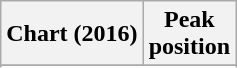<table class="wikitable sortable plainrowheaders" style="text-align:center;">
<tr>
<th scope="col">Chart (2016)</th>
<th scope="col">Peak<br>position</th>
</tr>
<tr>
</tr>
<tr>
</tr>
</table>
